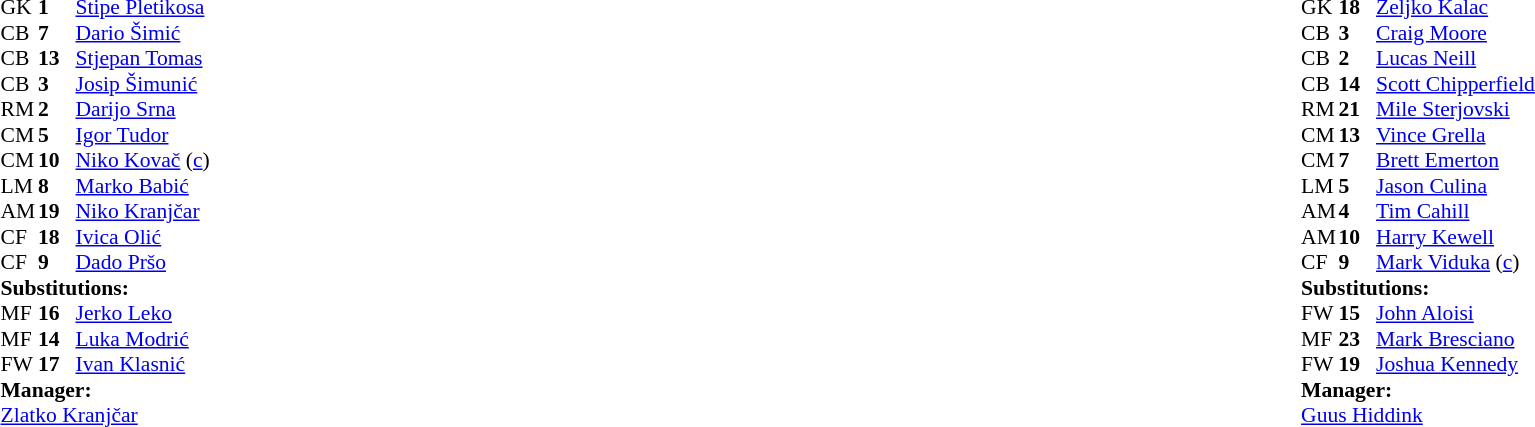<table width="100%">
<tr>
<td valign="top" width="40%"><br><table style="font-size: 90%" cellspacing="0" cellpadding="0">
<tr>
<th width="25"></th>
<th width="25"></th>
</tr>
<tr>
<td>GK</td>
<td><strong>1</strong></td>
<td><a href='#'>Stipe Pletikosa</a></td>
<td></td>
</tr>
<tr>
<td>CB</td>
<td><strong>7</strong></td>
<td><a href='#'>Dario Šimić</a></td>
<td></td>
</tr>
<tr>
<td>CB</td>
<td><strong>13</strong></td>
<td><a href='#'>Stjepan Tomas</a></td>
<td></td>
<td></td>
</tr>
<tr>
<td>CB</td>
<td><strong>3</strong></td>
<td><a href='#'>Josip Šimunić</a></td>
<td></td>
</tr>
<tr>
<td>RM</td>
<td><strong>2</strong></td>
<td><a href='#'>Darijo Srna</a></td>
</tr>
<tr>
<td>CM</td>
<td><strong>5</strong></td>
<td><a href='#'>Igor Tudor</a></td>
<td></td>
</tr>
<tr>
<td>CM</td>
<td><strong>10</strong></td>
<td><a href='#'>Niko Kovač</a> (<a href='#'>c</a>)</td>
</tr>
<tr>
<td>LM</td>
<td><strong>8</strong></td>
<td><a href='#'>Marko Babić</a></td>
</tr>
<tr>
<td>AM</td>
<td><strong>19</strong></td>
<td><a href='#'>Niko Kranjčar</a></td>
<td></td>
<td></td>
</tr>
<tr>
<td>CF</td>
<td><strong>18</strong></td>
<td><a href='#'>Ivica Olić</a></td>
<td></td>
<td></td>
</tr>
<tr>
<td>CF</td>
<td><strong>9</strong></td>
<td><a href='#'>Dado Pršo</a></td>
</tr>
<tr>
<td colspan=3><strong>Substitutions:</strong></td>
</tr>
<tr>
<td>MF</td>
<td><strong>16</strong></td>
<td><a href='#'>Jerko Leko</a></td>
<td></td>
<td></td>
</tr>
<tr>
<td>MF</td>
<td><strong>14</strong></td>
<td><a href='#'>Luka Modrić</a></td>
<td></td>
<td></td>
</tr>
<tr>
<td>FW</td>
<td><strong>17</strong></td>
<td><a href='#'>Ivan Klasnić</a></td>
<td></td>
<td></td>
</tr>
<tr>
<td colspan=3><strong>Manager:</strong></td>
</tr>
<tr>
<td colspan="4"><a href='#'>Zlatko Kranjčar</a></td>
</tr>
</table>
</td>
<td valign="top"></td>
<td valign="top" width="50%"><br><table style="font-size: 90%" cellspacing="0" cellpadding="0" align=center>
<tr>
<th width="25"></th>
<th width="25"></th>
</tr>
<tr>
<td>GK</td>
<td><strong>18</strong></td>
<td><a href='#'>Zeljko Kalac</a></td>
</tr>
<tr>
<td>CB</td>
<td><strong>3</strong></td>
<td><a href='#'>Craig Moore</a></td>
</tr>
<tr>
<td>CB</td>
<td><strong>2</strong></td>
<td><a href='#'>Lucas Neill</a></td>
</tr>
<tr>
<td>CB</td>
<td><strong>14</strong></td>
<td><a href='#'>Scott Chipperfield</a></td>
<td></td>
<td></td>
</tr>
<tr>
<td>RM</td>
<td><strong>21</strong></td>
<td><a href='#'>Mile Sterjovski</a></td>
<td></td>
<td></td>
</tr>
<tr>
<td>CM</td>
<td><strong>13</strong></td>
<td><a href='#'>Vince Grella</a></td>
<td></td>
<td></td>
</tr>
<tr>
<td>CM</td>
<td><strong>7</strong></td>
<td><a href='#'>Brett Emerton</a></td>
<td></td>
</tr>
<tr>
<td>LM</td>
<td><strong>5</strong></td>
<td><a href='#'>Jason Culina</a></td>
</tr>
<tr>
<td>AM</td>
<td><strong>4</strong></td>
<td><a href='#'>Tim Cahill</a></td>
</tr>
<tr>
<td>AM</td>
<td><strong>10</strong></td>
<td><a href='#'>Harry Kewell</a></td>
</tr>
<tr>
<td>CF</td>
<td><strong>9</strong></td>
<td><a href='#'>Mark Viduka</a> (<a href='#'>c</a>)</td>
</tr>
<tr>
<td colspan=3><strong>Substitutions:</strong></td>
</tr>
<tr>
<td>FW</td>
<td><strong>15</strong></td>
<td><a href='#'>John Aloisi</a></td>
<td></td>
<td></td>
</tr>
<tr>
<td>MF</td>
<td><strong>23</strong></td>
<td><a href='#'>Mark Bresciano</a></td>
<td></td>
<td></td>
</tr>
<tr>
<td>FW</td>
<td><strong>19</strong></td>
<td><a href='#'>Joshua Kennedy</a></td>
<td></td>
<td></td>
</tr>
<tr>
<td colspan=3><strong>Manager:</strong></td>
</tr>
<tr>
<td colspan="4"> <a href='#'>Guus Hiddink</a></td>
</tr>
</table>
</td>
</tr>
</table>
